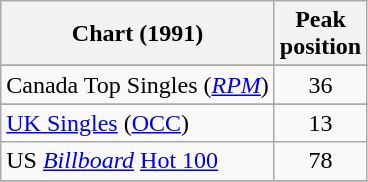<table class="wikitable sortable">
<tr>
<th align="left">Chart (1991)</th>
<th align="center">Peak<br>position</th>
</tr>
<tr>
</tr>
<tr>
<td align="left">Canada Top Singles (<em><a href='#'>RPM</a></em>)</td>
<td align="center">36</td>
</tr>
<tr>
</tr>
<tr>
</tr>
<tr>
</tr>
<tr>
</tr>
<tr>
<td align="left"><a href='#'>UK Singles</a> (<a href='#'>OCC</a>)</td>
<td align="center">13</td>
</tr>
<tr>
<td align="left">US <em><a href='#'>Billboard</a></em> <a href='#'>Hot 100</a></td>
<td align="center">78</td>
</tr>
<tr>
</tr>
</table>
